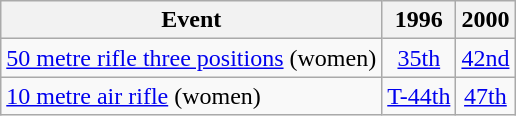<table class="wikitable" style="text-align: center">
<tr>
<th>Event</th>
<th>1996</th>
<th>2000</th>
</tr>
<tr>
<td align=left><a href='#'>50 metre rifle three positions</a> (women)</td>
<td><a href='#'>35th</a></td>
<td><a href='#'>42nd</a></td>
</tr>
<tr>
<td align=left><a href='#'>10 metre air rifle</a> (women)</td>
<td><a href='#'>T-44th</a></td>
<td><a href='#'>47th</a></td>
</tr>
</table>
